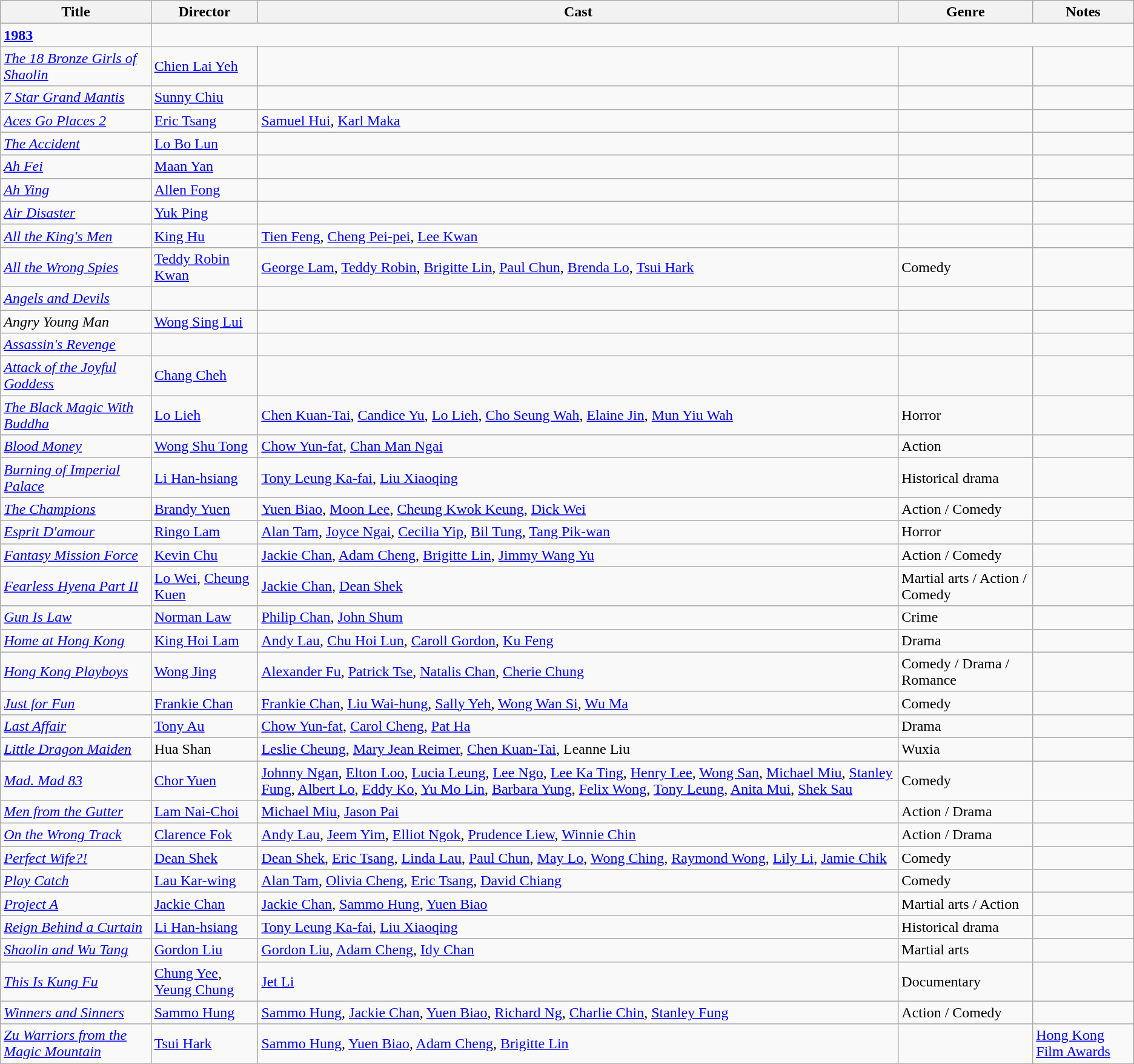<table class="wikitable">
<tr>
<th>Title</th>
<th>Director</th>
<th>Cast</th>
<th>Genre</th>
<th>Notes</th>
</tr>
<tr>
<td><strong><a href='#'>1983</a></strong></td>
</tr>
<tr>
<td><em><a href='#'>The 18 Bronze Girls of Shaolin</a></em></td>
<td><a href='#'>Chien Lai Yeh</a></td>
<td></td>
<td></td>
<td></td>
</tr>
<tr>
<td><em><a href='#'>7 Star Grand Mantis</a></em></td>
<td><a href='#'>Sunny Chiu</a></td>
<td></td>
<td></td>
<td></td>
</tr>
<tr>
<td><em><a href='#'>Aces Go Places 2</a></em></td>
<td><a href='#'>Eric Tsang</a></td>
<td><a href='#'>Samuel Hui</a>, <a href='#'>Karl Maka</a></td>
<td></td>
<td></td>
</tr>
<tr>
<td><em><a href='#'>The Accident</a></em></td>
<td><a href='#'>Lo Bo Lun</a></td>
<td></td>
<td></td>
<td></td>
</tr>
<tr>
<td><em><a href='#'>Ah Fei</a></em></td>
<td><a href='#'>Maan Yan</a></td>
<td></td>
<td></td>
<td></td>
</tr>
<tr>
<td><em><a href='#'>Ah Ying</a></em></td>
<td><a href='#'>Allen Fong</a></td>
<td></td>
<td></td>
<td></td>
</tr>
<tr>
<td><em><a href='#'>Air Disaster</a></em></td>
<td><a href='#'>Yuk Ping</a></td>
<td></td>
<td></td>
<td></td>
</tr>
<tr>
<td><em><a href='#'>All the King's Men</a></em></td>
<td><a href='#'>King Hu</a></td>
<td><a href='#'>Tien Feng</a>, <a href='#'>Cheng Pei-pei</a>, <a href='#'>Lee Kwan</a></td>
<td></td>
<td></td>
</tr>
<tr>
<td><em><a href='#'>All the Wrong Spies</a></em></td>
<td><a href='#'>Teddy Robin Kwan</a></td>
<td><a href='#'>George Lam</a>, <a href='#'>Teddy Robin</a>, <a href='#'>Brigitte Lin</a>, <a href='#'>Paul Chun</a>, <a href='#'>Brenda Lo</a>, <a href='#'>Tsui Hark</a></td>
<td>Comedy</td>
<td></td>
</tr>
<tr>
<td><em><a href='#'>Angels and Devils</a></em></td>
<td></td>
<td></td>
<td></td>
<td></td>
</tr>
<tr>
<td><em>Angry Young Man</em></td>
<td><a href='#'>Wong Sing Lui</a></td>
<td></td>
<td></td>
<td></td>
</tr>
<tr>
<td><em><a href='#'>Assassin's Revenge</a></em></td>
<td></td>
<td></td>
<td></td>
<td></td>
</tr>
<tr>
<td><em><a href='#'>Attack of the Joyful Goddess</a></em></td>
<td><a href='#'>Chang Cheh</a></td>
<td></td>
<td></td>
<td></td>
</tr>
<tr>
<td><em><a href='#'>The Black Magic With Buddha</a></em></td>
<td><a href='#'>Lo Lieh</a></td>
<td><a href='#'>Chen Kuan-Tai</a>, <a href='#'>Candice Yu</a>, <a href='#'>Lo Lieh</a>, <a href='#'>Cho Seung Wah</a>, <a href='#'>Elaine Jin</a>, <a href='#'>Mun Yiu Wah</a></td>
<td>Horror</td>
<td></td>
</tr>
<tr>
<td><em><a href='#'>Blood Money</a></em></td>
<td><a href='#'>Wong Shu Tong</a></td>
<td><a href='#'>Chow Yun-fat</a>, <a href='#'>Chan Man Ngai</a></td>
<td>Action</td>
<td></td>
</tr>
<tr>
<td><em><a href='#'>Burning of Imperial Palace</a></em></td>
<td><a href='#'>Li Han-hsiang</a></td>
<td><a href='#'>Tony Leung Ka-fai</a>, <a href='#'>Liu Xiaoqing</a></td>
<td>Historical drama</td>
<td></td>
</tr>
<tr>
<td><em><a href='#'>The Champions</a></em></td>
<td><a href='#'>Brandy Yuen</a></td>
<td><a href='#'>Yuen Biao</a>, <a href='#'>Moon Lee</a>, <a href='#'>Cheung Kwok Keung</a>, <a href='#'>Dick Wei</a></td>
<td>Action / Comedy</td>
<td></td>
</tr>
<tr>
<td><em><a href='#'>Esprit D'amour</a></em></td>
<td><a href='#'>Ringo Lam</a></td>
<td><a href='#'>Alan Tam</a>, <a href='#'>Joyce Ngai</a>, <a href='#'>Cecilia Yip</a>, <a href='#'>Bil Tung</a>, <a href='#'>Tang Pik-wan</a></td>
<td>Horror</td>
<td></td>
</tr>
<tr>
<td><em><a href='#'>Fantasy Mission Force</a></em></td>
<td><a href='#'>Kevin Chu</a></td>
<td><a href='#'>Jackie Chan</a>, <a href='#'>Adam Cheng</a>, <a href='#'>Brigitte Lin</a>, <a href='#'>Jimmy Wang Yu</a></td>
<td>Action / Comedy</td>
<td></td>
</tr>
<tr>
<td><em><a href='#'>Fearless Hyena Part II</a></em></td>
<td><a href='#'>Lo Wei</a>, <a href='#'>Cheung Kuen</a></td>
<td><a href='#'>Jackie Chan</a>, <a href='#'>Dean Shek</a></td>
<td>Martial arts / Action / Comedy</td>
<td></td>
</tr>
<tr>
<td><em><a href='#'>Gun Is Law</a></em></td>
<td><a href='#'>Norman Law</a></td>
<td><a href='#'>Philip Chan</a>, <a href='#'>John Shum</a></td>
<td>Crime</td>
<td></td>
</tr>
<tr>
<td><em><a href='#'>Home at Hong Kong</a></em></td>
<td><a href='#'>King Hoi Lam</a></td>
<td><a href='#'>Andy Lau</a>, <a href='#'>Chu Hoi Lun</a>, <a href='#'>Caroll Gordon</a>, <a href='#'>Ku Feng</a></td>
<td>Drama</td>
<td></td>
</tr>
<tr>
<td><em><a href='#'>Hong Kong Playboys</a></em></td>
<td><a href='#'>Wong Jing</a></td>
<td><a href='#'>Alexander Fu</a>, <a href='#'>Patrick Tse</a>, <a href='#'>Natalis Chan</a>, <a href='#'>Cherie Chung</a></td>
<td>Comedy / Drama / Romance</td>
<td></td>
</tr>
<tr>
<td><em><a href='#'>Just for Fun</a></em></td>
<td><a href='#'>Frankie Chan</a></td>
<td><a href='#'>Frankie Chan</a>, <a href='#'>Liu Wai-hung</a>, <a href='#'>Sally Yeh</a>, <a href='#'>Wong Wan Si</a>, <a href='#'>Wu Ma</a></td>
<td>Comedy</td>
<td></td>
</tr>
<tr>
<td><em><a href='#'>Last Affair</a></em></td>
<td><a href='#'>Tony Au</a></td>
<td><a href='#'>Chow Yun-fat</a>, <a href='#'>Carol Cheng</a>, <a href='#'>Pat Ha</a></td>
<td>Drama</td>
<td></td>
</tr>
<tr>
<td><em><a href='#'>Little Dragon Maiden</a></em></td>
<td>Hua Shan</td>
<td><a href='#'>Leslie Cheung</a>, <a href='#'>Mary Jean Reimer</a>, <a href='#'>Chen Kuan-Tai</a>, Leanne Liu</td>
<td>Wuxia</td>
<td></td>
</tr>
<tr>
<td><em><a href='#'>Mad. Mad 83</a></em></td>
<td><a href='#'>Chor Yuen</a></td>
<td><a href='#'>Johnny Ngan</a>, <a href='#'>Elton Loo</a>, <a href='#'>Lucia Leung</a>, <a href='#'>Lee Ngo</a>, <a href='#'>Lee Ka Ting</a>, <a href='#'>Henry Lee</a>, <a href='#'>Wong San</a>, <a href='#'>Michael Miu</a>, <a href='#'>Stanley Fung</a>, <a href='#'>Albert Lo</a>, <a href='#'>Eddy Ko</a>, <a href='#'>Yu Mo Lin</a>, <a href='#'>Barbara Yung</a>, <a href='#'>Felix Wong</a>, <a href='#'>Tony Leung</a>, <a href='#'>Anita Mui</a>, <a href='#'>Shek Sau</a></td>
<td>Comedy</td>
<td></td>
</tr>
<tr>
<td><em><a href='#'>Men from the Gutter</a></em></td>
<td><a href='#'>Lam Nai-Choi</a></td>
<td><a href='#'>Michael Miu</a>, <a href='#'>Jason Pai</a></td>
<td>Action / Drama</td>
<td></td>
</tr>
<tr>
<td><em><a href='#'>On the Wrong Track</a></em></td>
<td><a href='#'>Clarence Fok</a></td>
<td><a href='#'>Andy Lau</a>, <a href='#'>Jeem Yim</a>, <a href='#'>Elliot Ngok</a>, <a href='#'>Prudence Liew</a>, <a href='#'>Winnie Chin</a></td>
<td>Action / Drama</td>
<td></td>
</tr>
<tr>
<td><em><a href='#'>Perfect Wife?!</a></em></td>
<td><a href='#'>Dean Shek</a></td>
<td><a href='#'>Dean Shek</a>, <a href='#'>Eric Tsang</a>, <a href='#'>Linda Lau</a>, <a href='#'>Paul Chun</a>, <a href='#'>May Lo</a>, <a href='#'>Wong Ching</a>, <a href='#'>Raymond Wong</a>, <a href='#'>Lily Li</a>, <a href='#'>Jamie Chik</a></td>
<td>Comedy</td>
<td></td>
</tr>
<tr>
<td><em><a href='#'>Play Catch</a></em></td>
<td><a href='#'>Lau Kar-wing</a></td>
<td><a href='#'>Alan Tam</a>, <a href='#'>Olivia Cheng</a>, <a href='#'>Eric Tsang</a>, <a href='#'>David Chiang</a></td>
<td>Comedy</td>
<td></td>
</tr>
<tr>
<td><em><a href='#'>Project A</a></em></td>
<td><a href='#'>Jackie Chan</a></td>
<td><a href='#'>Jackie Chan</a>, <a href='#'>Sammo Hung</a>, <a href='#'>Yuen Biao</a></td>
<td>Martial arts / Action</td>
<td></td>
</tr>
<tr>
<td><em><a href='#'>Reign Behind a Curtain</a></em></td>
<td><a href='#'>Li Han-hsiang</a></td>
<td><a href='#'>Tony Leung Ka-fai</a>, <a href='#'>Liu Xiaoqing</a></td>
<td>Historical drama</td>
<td></td>
</tr>
<tr>
<td><em><a href='#'>Shaolin and Wu Tang</a></em></td>
<td><a href='#'>Gordon Liu</a></td>
<td><a href='#'>Gordon Liu</a>, <a href='#'>Adam Cheng</a>, <a href='#'>Idy Chan</a></td>
<td>Martial arts</td>
<td></td>
</tr>
<tr>
<td><em><a href='#'>This Is Kung Fu</a></em></td>
<td><a href='#'>Chung Yee</a>, <a href='#'>Yeung Chung</a></td>
<td><a href='#'>Jet Li</a></td>
<td>Documentary</td>
<td></td>
</tr>
<tr>
<td><em><a href='#'>Winners and Sinners</a></em></td>
<td><a href='#'>Sammo Hung</a></td>
<td><a href='#'>Sammo Hung</a>, <a href='#'>Jackie Chan</a>, <a href='#'>Yuen Biao</a>, <a href='#'>Richard Ng</a>, <a href='#'>Charlie Chin</a>, <a href='#'>Stanley Fung</a></td>
<td>Action / Comedy</td>
<td></td>
</tr>
<tr>
<td><em><a href='#'>Zu Warriors from the Magic Mountain</a></em></td>
<td><a href='#'>Tsui Hark</a></td>
<td><a href='#'>Sammo Hung</a>, <a href='#'>Yuen Biao</a>, <a href='#'>Adam Cheng</a>, <a href='#'>Brigitte Lin</a></td>
<td></td>
<td><a href='#'>Hong Kong Film Awards</a></td>
</tr>
</table>
